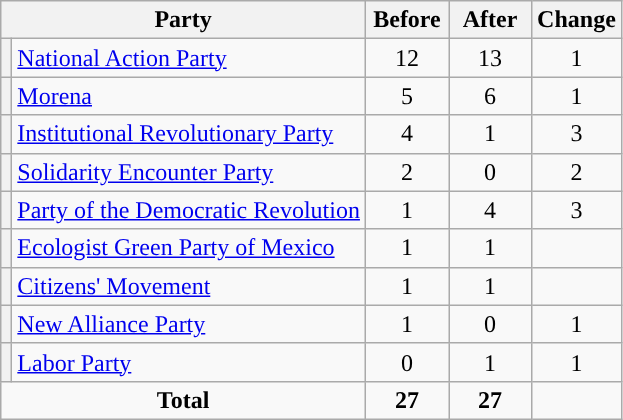<table class="wikitable" style="text-align:center;">
<tr>
<th colspan="2">Party</th>
<th style="width:3em">Before</th>
<th style="width:3em">After</th>
<th style="width:3em">Change</th>
</tr>
<tr>
<th style="background-color:"></th>
<td style="text-align:left;"><a href='#'>National Action Party</a></td>
<td>12</td>
<td>13</td>
<td>1</td>
</tr>
<tr>
<th style="background-color:"></th>
<td style="text-align:left;"><a href='#'>Morena</a></td>
<td>5</td>
<td>6</td>
<td>1</td>
</tr>
<tr>
<th style="background-color:"></th>
<td style="text-align:left;"><a href='#'>Institutional Revolutionary Party</a></td>
<td>4</td>
<td>1</td>
<td>3</td>
</tr>
<tr>
<th style="background-color:"></th>
<td style="text-align:left;"><a href='#'>Solidarity Encounter Party</a></td>
<td>2</td>
<td>0</td>
<td>2</td>
</tr>
<tr>
<th style="background-color:"></th>
<td style="text-align:left;"><a href='#'>Party of the Democratic Revolution</a></td>
<td>1</td>
<td>4</td>
<td>3</td>
</tr>
<tr>
<th style="background-color:"></th>
<td style="text-align:left;"><a href='#'>Ecologist Green Party of Mexico</a></td>
<td>1</td>
<td>1</td>
<td></td>
</tr>
<tr>
<th style="background-color:"></th>
<td style="text-align:left;"><a href='#'>Citizens' Movement</a></td>
<td>1</td>
<td>1</td>
<td></td>
</tr>
<tr>
<th style="background-color:"></th>
<td style="text-align:left;"><a href='#'>New Alliance Party</a></td>
<td>1</td>
<td>0</td>
<td>1</td>
</tr>
<tr>
<th style="background-color:"></th>
<td style="text-align:left;"><a href='#'>Labor Party</a></td>
<td>0</td>
<td>1</td>
<td>1</td>
</tr>
<tr>
<td colspan="2"><strong>Total</strong></td>
<td><strong>27</strong></td>
<td><strong>27</strong></td>
<td></td>
</tr>
</table>
